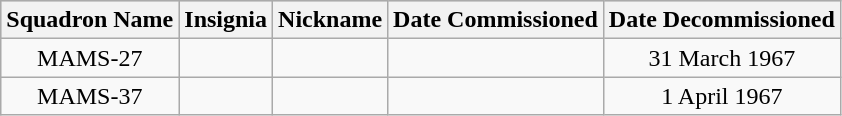<table class="wikitable" style="text-align:center;">
<tr bgcolor="#CCCCCC">
<th>Squadron Name</th>
<th>Insignia</th>
<th>Nickname</th>
<th>Date Commissioned</th>
<th>Date Decommissioned</th>
</tr>
<tr>
<td>MAMS-27</td>
<td></td>
<td></td>
<td></td>
<td>31 March 1967</td>
</tr>
<tr>
<td>MAMS-37</td>
<td></td>
<td></td>
<td></td>
<td>1 April 1967</td>
</tr>
</table>
